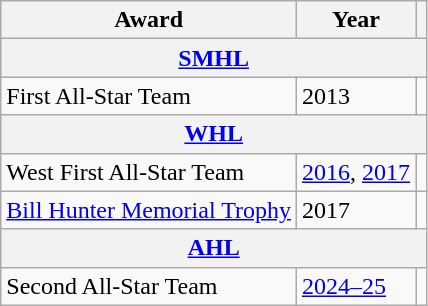<table class="wikitable">
<tr>
<th>Award</th>
<th>Year</th>
<th></th>
</tr>
<tr bgcolor="#e0e0e0">
<th colspan="3"><a href='#'>SMHL</a></th>
</tr>
<tr>
<td>First All-Star Team</td>
<td>2013</td>
<td></td>
</tr>
<tr>
<th colspan="3"><a href='#'>WHL</a></th>
</tr>
<tr>
<td>West First All-Star Team</td>
<td><a href='#'>2016</a>, <a href='#'>2017</a></td>
<td></td>
</tr>
<tr>
<td><a href='#'>Bill Hunter Memorial Trophy</a></td>
<td>2017</td>
<td></td>
</tr>
<tr>
<th colspan="3"><a href='#'>AHL</a></th>
</tr>
<tr>
<td>Second All-Star Team</td>
<td><a href='#'>2024–25</a></td>
<td></td>
</tr>
</table>
